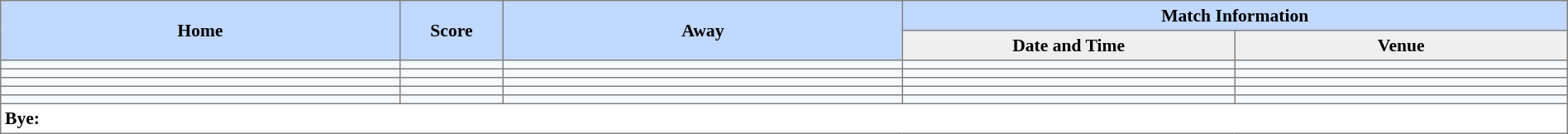<table border=1 style="border-collapse:collapse; font-size:90%; text-align:center;" cellpadding=3 cellspacing=0>
<tr bgcolor=#C1D8FF>
<th rowspan=2 width=12%>Home</th>
<th rowspan=2 width=3%>Score</th>
<th rowspan=2 width=12%>Away</th>
<th colspan=5>Match Information</th>
</tr>
<tr bgcolor=#EFEFEF>
<th width=10%>Date and Time</th>
<th width=10%>Venue</th>
</tr>
<tr bgcolor=#F5FAFF>
<td align="left"></td>
<td></td>
<td align="left"></td>
<td></td>
<td></td>
</tr>
<tr bgcolor=#F5FAFF>
<td align="left"></td>
<td></td>
<td align="left"></td>
<td></td>
<td></td>
</tr>
<tr bgcolor=#F5FAFF>
<td align="left"></td>
<td></td>
<td align="left"></td>
<td></td>
<td></td>
</tr>
<tr bgcolor=#F5FAFF>
<td align="left"></td>
<td></td>
<td align="left"></td>
<td></td>
<td></td>
</tr>
<tr bgcolor=#F5FAFF>
<td align="left"></td>
<td></td>
<td align="left"></td>
<td></td>
<td></td>
</tr>
<tr>
<td colspan="5" style="text-align:left;"><strong>Bye:</strong></td>
</tr>
</table>
